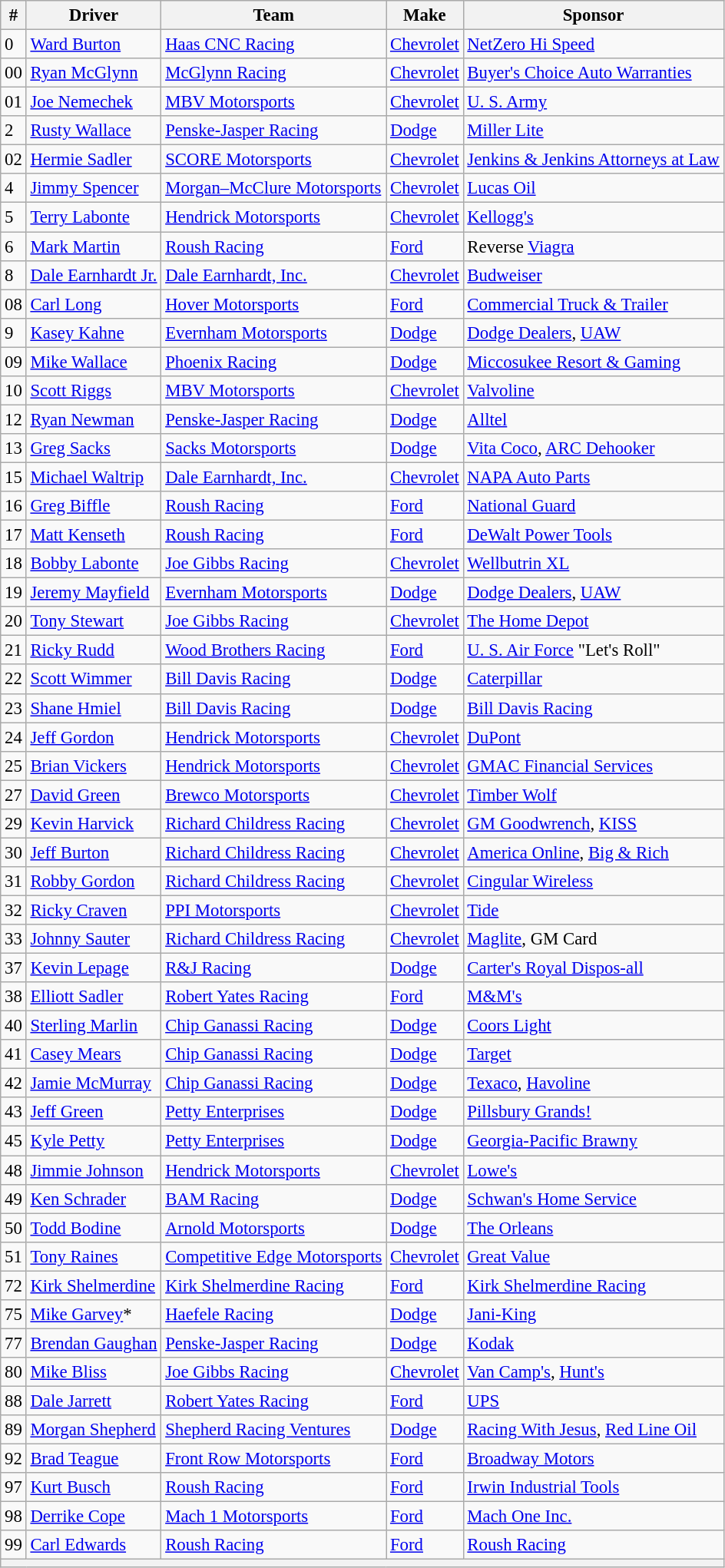<table class="wikitable" style="font-size:95%">
<tr>
<th>#</th>
<th>Driver</th>
<th>Team</th>
<th>Make</th>
<th>Sponsor</th>
</tr>
<tr>
<td>0</td>
<td><a href='#'>Ward Burton</a></td>
<td><a href='#'>Haas CNC Racing</a></td>
<td><a href='#'>Chevrolet</a></td>
<td><a href='#'>NetZero Hi Speed</a></td>
</tr>
<tr>
<td>00</td>
<td><a href='#'>Ryan McGlynn</a></td>
<td><a href='#'>McGlynn Racing</a></td>
<td><a href='#'>Chevrolet</a></td>
<td><a href='#'>Buyer's Choice Auto Warranties</a></td>
</tr>
<tr>
<td>01</td>
<td><a href='#'>Joe Nemechek</a></td>
<td><a href='#'>MBV Motorsports</a></td>
<td><a href='#'>Chevrolet</a></td>
<td><a href='#'>U. S. Army</a></td>
</tr>
<tr>
<td>2</td>
<td><a href='#'>Rusty Wallace</a></td>
<td><a href='#'>Penske-Jasper Racing</a></td>
<td><a href='#'>Dodge</a></td>
<td><a href='#'>Miller Lite</a></td>
</tr>
<tr>
<td>02</td>
<td><a href='#'>Hermie Sadler</a></td>
<td><a href='#'>SCORE Motorsports</a></td>
<td><a href='#'>Chevrolet</a></td>
<td><a href='#'>Jenkins & Jenkins Attorneys at Law</a></td>
</tr>
<tr>
<td>4</td>
<td><a href='#'>Jimmy Spencer</a></td>
<td><a href='#'>Morgan–McClure Motorsports</a></td>
<td><a href='#'>Chevrolet</a></td>
<td><a href='#'>Lucas Oil</a></td>
</tr>
<tr>
<td>5</td>
<td><a href='#'>Terry Labonte</a></td>
<td><a href='#'>Hendrick Motorsports</a></td>
<td><a href='#'>Chevrolet</a></td>
<td><a href='#'>Kellogg's</a></td>
</tr>
<tr>
<td>6</td>
<td><a href='#'>Mark Martin</a></td>
<td><a href='#'>Roush Racing</a></td>
<td><a href='#'>Ford</a></td>
<td>Reverse <a href='#'>Viagra</a></td>
</tr>
<tr>
<td>8</td>
<td><a href='#'>Dale Earnhardt Jr.</a></td>
<td><a href='#'>Dale Earnhardt, Inc.</a></td>
<td><a href='#'>Chevrolet</a></td>
<td><a href='#'>Budweiser</a></td>
</tr>
<tr>
<td>08</td>
<td><a href='#'>Carl Long</a></td>
<td><a href='#'>Hover Motorsports</a></td>
<td><a href='#'>Ford</a></td>
<td><a href='#'>Commercial Truck & Trailer</a></td>
</tr>
<tr>
<td>9</td>
<td><a href='#'>Kasey Kahne</a></td>
<td><a href='#'>Evernham Motorsports</a></td>
<td><a href='#'>Dodge</a></td>
<td><a href='#'>Dodge Dealers</a>, <a href='#'>UAW</a></td>
</tr>
<tr>
<td>09</td>
<td><a href='#'>Mike Wallace</a></td>
<td><a href='#'>Phoenix Racing</a></td>
<td><a href='#'>Dodge</a></td>
<td><a href='#'>Miccosukee Resort & Gaming</a></td>
</tr>
<tr>
<td>10</td>
<td><a href='#'>Scott Riggs</a></td>
<td><a href='#'>MBV Motorsports</a></td>
<td><a href='#'>Chevrolet</a></td>
<td><a href='#'>Valvoline</a></td>
</tr>
<tr>
<td>12</td>
<td><a href='#'>Ryan Newman</a></td>
<td><a href='#'>Penske-Jasper Racing</a></td>
<td><a href='#'>Dodge</a></td>
<td><a href='#'>Alltel</a></td>
</tr>
<tr>
<td>13</td>
<td><a href='#'>Greg Sacks</a></td>
<td><a href='#'>Sacks Motorsports</a></td>
<td><a href='#'>Dodge</a></td>
<td><a href='#'>Vita Coco</a>, <a href='#'>ARC Dehooker</a></td>
</tr>
<tr>
<td>15</td>
<td><a href='#'>Michael Waltrip</a></td>
<td><a href='#'>Dale Earnhardt, Inc.</a></td>
<td><a href='#'>Chevrolet</a></td>
<td><a href='#'>NAPA Auto Parts</a></td>
</tr>
<tr>
<td>16</td>
<td><a href='#'>Greg Biffle</a></td>
<td><a href='#'>Roush Racing</a></td>
<td><a href='#'>Ford</a></td>
<td><a href='#'>National Guard</a></td>
</tr>
<tr>
<td>17</td>
<td><a href='#'>Matt Kenseth</a></td>
<td><a href='#'>Roush Racing</a></td>
<td><a href='#'>Ford</a></td>
<td><a href='#'>DeWalt Power Tools</a></td>
</tr>
<tr>
<td>18</td>
<td><a href='#'>Bobby Labonte</a></td>
<td><a href='#'>Joe Gibbs Racing</a></td>
<td><a href='#'>Chevrolet</a></td>
<td><a href='#'>Wellbutrin XL</a></td>
</tr>
<tr>
<td>19</td>
<td><a href='#'>Jeremy Mayfield</a></td>
<td><a href='#'>Evernham Motorsports</a></td>
<td><a href='#'>Dodge</a></td>
<td><a href='#'>Dodge Dealers</a>, <a href='#'>UAW</a></td>
</tr>
<tr>
<td>20</td>
<td><a href='#'>Tony Stewart</a></td>
<td><a href='#'>Joe Gibbs Racing</a></td>
<td><a href='#'>Chevrolet</a></td>
<td><a href='#'>The Home Depot</a></td>
</tr>
<tr>
<td>21</td>
<td><a href='#'>Ricky Rudd</a></td>
<td><a href='#'>Wood Brothers Racing</a></td>
<td><a href='#'>Ford</a></td>
<td><a href='#'>U. S. Air Force</a> "Let's Roll"</td>
</tr>
<tr>
<td>22</td>
<td><a href='#'>Scott Wimmer</a></td>
<td><a href='#'>Bill Davis Racing</a></td>
<td><a href='#'>Dodge</a></td>
<td><a href='#'>Caterpillar</a></td>
</tr>
<tr>
<td>23</td>
<td><a href='#'>Shane Hmiel</a></td>
<td><a href='#'>Bill Davis Racing</a></td>
<td><a href='#'>Dodge</a></td>
<td><a href='#'>Bill Davis Racing</a></td>
</tr>
<tr>
<td>24</td>
<td><a href='#'>Jeff Gordon</a></td>
<td><a href='#'>Hendrick Motorsports</a></td>
<td><a href='#'>Chevrolet</a></td>
<td><a href='#'>DuPont</a></td>
</tr>
<tr>
<td>25</td>
<td><a href='#'>Brian Vickers</a></td>
<td><a href='#'>Hendrick Motorsports</a></td>
<td><a href='#'>Chevrolet</a></td>
<td><a href='#'>GMAC Financial Services</a></td>
</tr>
<tr>
<td>27</td>
<td><a href='#'>David Green</a></td>
<td><a href='#'>Brewco Motorsports</a></td>
<td><a href='#'>Chevrolet</a></td>
<td><a href='#'>Timber Wolf</a></td>
</tr>
<tr>
<td>29</td>
<td><a href='#'>Kevin Harvick</a></td>
<td><a href='#'>Richard Childress Racing</a></td>
<td><a href='#'>Chevrolet</a></td>
<td><a href='#'>GM Goodwrench</a>, <a href='#'>KISS</a></td>
</tr>
<tr>
<td>30</td>
<td><a href='#'>Jeff Burton</a></td>
<td><a href='#'>Richard Childress Racing</a></td>
<td><a href='#'>Chevrolet</a></td>
<td><a href='#'>America Online</a>, <a href='#'>Big & Rich</a></td>
</tr>
<tr>
<td>31</td>
<td><a href='#'>Robby Gordon</a></td>
<td><a href='#'>Richard Childress Racing</a></td>
<td><a href='#'>Chevrolet</a></td>
<td><a href='#'>Cingular Wireless</a></td>
</tr>
<tr>
<td>32</td>
<td><a href='#'>Ricky Craven</a></td>
<td><a href='#'>PPI Motorsports</a></td>
<td><a href='#'>Chevrolet</a></td>
<td><a href='#'>Tide</a></td>
</tr>
<tr>
<td>33</td>
<td><a href='#'>Johnny Sauter</a></td>
<td><a href='#'>Richard Childress Racing</a></td>
<td><a href='#'>Chevrolet</a></td>
<td><a href='#'>Maglite</a>, GM Card</td>
</tr>
<tr>
<td>37</td>
<td><a href='#'>Kevin Lepage</a></td>
<td><a href='#'>R&J Racing</a></td>
<td><a href='#'>Dodge</a></td>
<td><a href='#'>Carter's Royal Dispos-all</a></td>
</tr>
<tr>
<td>38</td>
<td><a href='#'>Elliott Sadler</a></td>
<td><a href='#'>Robert Yates Racing</a></td>
<td><a href='#'>Ford</a></td>
<td><a href='#'>M&M's</a></td>
</tr>
<tr>
<td>40</td>
<td><a href='#'>Sterling Marlin</a></td>
<td><a href='#'>Chip Ganassi Racing</a></td>
<td><a href='#'>Dodge</a></td>
<td><a href='#'>Coors Light</a></td>
</tr>
<tr>
<td>41</td>
<td><a href='#'>Casey Mears</a></td>
<td><a href='#'>Chip Ganassi Racing</a></td>
<td><a href='#'>Dodge</a></td>
<td><a href='#'>Target</a></td>
</tr>
<tr>
<td>42</td>
<td><a href='#'>Jamie McMurray</a></td>
<td><a href='#'>Chip Ganassi Racing</a></td>
<td><a href='#'>Dodge</a></td>
<td><a href='#'>Texaco</a>, <a href='#'>Havoline</a></td>
</tr>
<tr>
<td>43</td>
<td><a href='#'>Jeff Green</a></td>
<td><a href='#'>Petty Enterprises</a></td>
<td><a href='#'>Dodge</a></td>
<td><a href='#'>Pillsbury Grands!</a></td>
</tr>
<tr>
<td>45</td>
<td><a href='#'>Kyle Petty</a></td>
<td><a href='#'>Petty Enterprises</a></td>
<td><a href='#'>Dodge</a></td>
<td><a href='#'>Georgia-Pacific Brawny</a></td>
</tr>
<tr>
<td>48</td>
<td><a href='#'>Jimmie Johnson</a></td>
<td><a href='#'>Hendrick Motorsports</a></td>
<td><a href='#'>Chevrolet</a></td>
<td><a href='#'>Lowe's</a></td>
</tr>
<tr>
<td>49</td>
<td><a href='#'>Ken Schrader</a></td>
<td><a href='#'>BAM Racing</a></td>
<td><a href='#'>Dodge</a></td>
<td><a href='#'>Schwan's Home Service</a></td>
</tr>
<tr>
<td>50</td>
<td><a href='#'>Todd Bodine</a></td>
<td><a href='#'>Arnold Motorsports</a></td>
<td><a href='#'>Dodge</a></td>
<td><a href='#'>The Orleans</a></td>
</tr>
<tr>
<td>51</td>
<td><a href='#'>Tony Raines</a></td>
<td><a href='#'>Competitive Edge Motorsports</a></td>
<td><a href='#'>Chevrolet</a></td>
<td><a href='#'>Great Value</a></td>
</tr>
<tr>
<td>72</td>
<td><a href='#'>Kirk Shelmerdine</a></td>
<td><a href='#'>Kirk Shelmerdine Racing</a></td>
<td><a href='#'>Ford</a></td>
<td><a href='#'>Kirk Shelmerdine Racing</a></td>
</tr>
<tr>
<td>75</td>
<td><a href='#'>Mike Garvey</a>*</td>
<td><a href='#'>Haefele Racing</a></td>
<td><a href='#'>Dodge</a></td>
<td><a href='#'>Jani-King</a></td>
</tr>
<tr>
<td>77</td>
<td><a href='#'>Brendan Gaughan</a></td>
<td><a href='#'>Penske-Jasper Racing</a></td>
<td><a href='#'>Dodge</a></td>
<td><a href='#'>Kodak</a></td>
</tr>
<tr>
<td>80</td>
<td><a href='#'>Mike Bliss</a></td>
<td><a href='#'>Joe Gibbs Racing</a></td>
<td><a href='#'>Chevrolet</a></td>
<td><a href='#'>Van Camp's</a>, <a href='#'>Hunt's</a></td>
</tr>
<tr>
<td>88</td>
<td><a href='#'>Dale Jarrett</a></td>
<td><a href='#'>Robert Yates Racing</a></td>
<td><a href='#'>Ford</a></td>
<td><a href='#'>UPS</a></td>
</tr>
<tr>
<td>89</td>
<td><a href='#'>Morgan Shepherd</a></td>
<td><a href='#'>Shepherd Racing Ventures</a></td>
<td><a href='#'>Dodge</a></td>
<td><a href='#'>Racing With Jesus</a>, <a href='#'>Red Line Oil</a></td>
</tr>
<tr>
<td>92</td>
<td><a href='#'>Brad Teague</a></td>
<td><a href='#'>Front Row Motorsports</a></td>
<td><a href='#'>Ford</a></td>
<td><a href='#'>Broadway Motors</a></td>
</tr>
<tr>
<td>97</td>
<td><a href='#'>Kurt Busch</a></td>
<td><a href='#'>Roush Racing</a></td>
<td><a href='#'>Ford</a></td>
<td><a href='#'>Irwin Industrial Tools</a></td>
</tr>
<tr>
<td>98</td>
<td><a href='#'>Derrike Cope</a></td>
<td><a href='#'>Mach 1 Motorsports</a></td>
<td><a href='#'>Ford</a></td>
<td><a href='#'>Mach One Inc.</a></td>
</tr>
<tr>
<td>99</td>
<td><a href='#'>Carl Edwards</a></td>
<td><a href='#'>Roush Racing</a></td>
<td><a href='#'>Ford</a></td>
<td><a href='#'>Roush Racing</a></td>
</tr>
<tr>
<th colspan="5"></th>
</tr>
</table>
